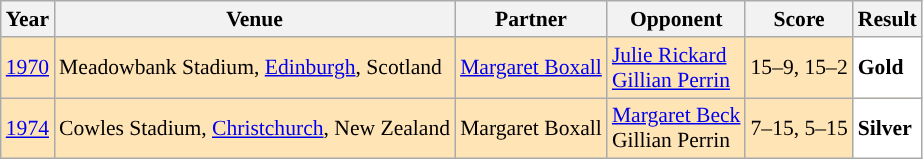<table class="sortable wikitable" style="font-size: 90%;">
<tr>
<th>Year</th>
<th>Venue</th>
<th>Partner</th>
<th>Opponent</th>
<th>Score</th>
<th>Result</th>
</tr>
<tr style="background:#FFE4B5">
<td align="center"><a href='#'>1970</a></td>
<td align="left">Meadowbank Stadium, <a href='#'>Edinburgh</a>, Scotland</td>
<td align="left"> <a href='#'>Margaret Boxall</a></td>
<td align="left"> <a href='#'>Julie Rickard</a><br> <a href='#'>Gillian Perrin</a></td>
<td align="left">15–9, 15–2</td>
<td style="text-align:left; background:white"> <strong>Gold</strong></td>
</tr>
<tr style="background:#FFE4B5">
<td align="center"><a href='#'>1974</a></td>
<td align="left">Cowles Stadium, <a href='#'>Christchurch</a>, New Zealand</td>
<td align="left"> Margaret Boxall</td>
<td align="left"> <a href='#'>Margaret Beck</a><br> Gillian Perrin</td>
<td align="left">7–15, 5–15</td>
<td style="text-align:left; background:white"> <strong>Silver</strong></td>
</tr>
</table>
